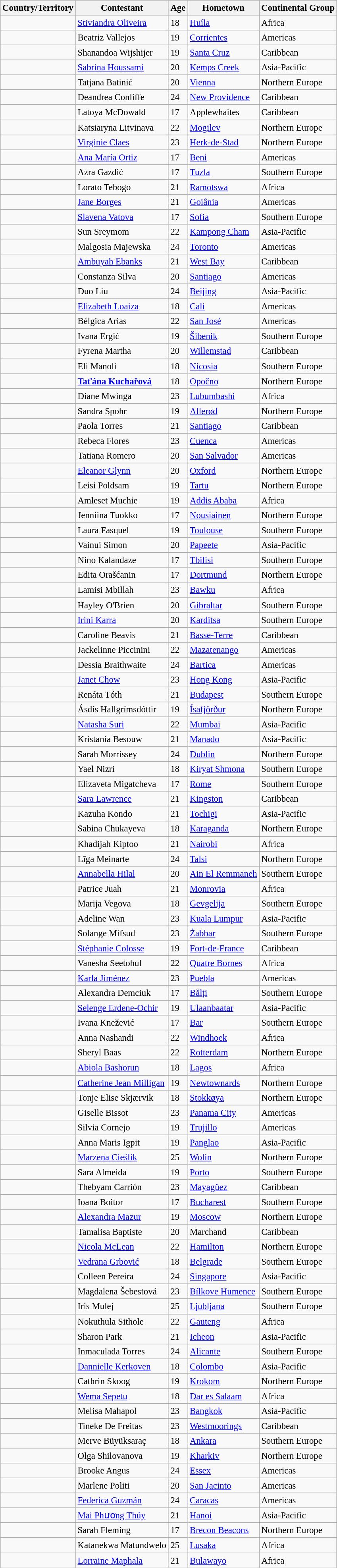<table class="wikitable sortable" style="font-size:95%;">
<tr>
<th>Country/Territory</th>
<th>Contestant</th>
<th>Age</th>
<th>Hometown</th>
<th>Continental Group</th>
</tr>
<tr>
<td><strong></strong></td>
<td><a href='#'>Stiviandra Oliveira</a></td>
<td>18</td>
<td><a href='#'>Huíla</a></td>
<td>Africa</td>
</tr>
<tr>
<td><strong></strong></td>
<td>Beatriz Vallejos</td>
<td>19</td>
<td><a href='#'>Corrientes</a></td>
<td>Americas</td>
</tr>
<tr>
<td><strong></strong></td>
<td>Shanandoa Wijshijer</td>
<td>19</td>
<td><a href='#'>Santa Cruz</a></td>
<td>Caribbean</td>
</tr>
<tr>
<td><strong></strong></td>
<td><a href='#'>Sabrina Houssami</a></td>
<td>20</td>
<td><a href='#'>Kemps Creek</a></td>
<td>Asia-Pacific</td>
</tr>
<tr>
<td><strong></strong></td>
<td>Tatjana Batinić</td>
<td>20</td>
<td><a href='#'>Vienna</a></td>
<td>Northern Europe</td>
</tr>
<tr>
<td><strong></strong></td>
<td>Deandrea Conliffe</td>
<td>24</td>
<td><a href='#'>New Providence</a></td>
<td>Caribbean</td>
</tr>
<tr>
<td><strong></strong></td>
<td>Latoya McDowald</td>
<td>17</td>
<td>Applewhaites</td>
<td>Caribbean</td>
</tr>
<tr>
<td><strong></strong></td>
<td>Katsiaryna Litvinava</td>
<td>22</td>
<td><a href='#'>Mogilev</a></td>
<td>Northern Europe</td>
</tr>
<tr>
<td><strong></strong></td>
<td><a href='#'>Virginie Claes</a></td>
<td>23</td>
<td><a href='#'>Herk-de-Stad</a></td>
<td>Northern Europe</td>
</tr>
<tr>
<td><strong></strong></td>
<td><a href='#'>Ana María Ortiz</a></td>
<td>17</td>
<td><a href='#'>Beni</a></td>
<td>Americas</td>
</tr>
<tr>
<td><strong></strong></td>
<td>Azra Gazdić</td>
<td>17</td>
<td><a href='#'>Tuzla</a></td>
<td>Southern Europe</td>
</tr>
<tr>
<td><strong></strong></td>
<td>Lorato Tebogo</td>
<td>21</td>
<td><a href='#'>Ramotswa</a></td>
<td>Africa</td>
</tr>
<tr>
<td><strong></strong></td>
<td><a href='#'>Jane Borges</a></td>
<td>21</td>
<td><a href='#'>Goiânia</a></td>
<td>Americas</td>
</tr>
<tr>
<td><strong></strong></td>
<td><a href='#'>Slavena Vatova</a></td>
<td>17</td>
<td><a href='#'>Sofia</a></td>
<td>Southern Europe</td>
</tr>
<tr>
<td><strong></strong></td>
<td>Sun Sreymom</td>
<td>22</td>
<td><a href='#'>Kampong Cham</a></td>
<td>Asia-Pacific</td>
</tr>
<tr>
<td><strong></strong></td>
<td>Malgosia Majewska</td>
<td>24</td>
<td><a href='#'>Toronto</a></td>
<td>Americas</td>
</tr>
<tr>
<td><strong></strong></td>
<td><a href='#'>Ambuyah Ebanks</a></td>
<td>21</td>
<td><a href='#'>West Bay</a></td>
<td>Caribbean</td>
</tr>
<tr>
<td><strong></strong></td>
<td>Constanza Silva</td>
<td>20</td>
<td><a href='#'>Santiago</a></td>
<td>Americas</td>
</tr>
<tr>
<td><strong></strong></td>
<td>Duo Liu</td>
<td>24</td>
<td><a href='#'>Beijing</a></td>
<td>Asia-Pacific</td>
</tr>
<tr>
<td><strong></strong></td>
<td><a href='#'>Elizabeth Loaiza</a></td>
<td>18</td>
<td><a href='#'>Cali</a></td>
<td>Americas</td>
</tr>
<tr>
<td><strong></strong></td>
<td>Bélgica Arias</td>
<td>22</td>
<td><a href='#'>San José</a></td>
<td>Americas</td>
</tr>
<tr>
<td><strong></strong></td>
<td>Ivana Ergić</td>
<td>19</td>
<td><a href='#'>Šibenik</a></td>
<td>Southern Europe</td>
</tr>
<tr>
<td><strong></strong></td>
<td>Fyrena Martha</td>
<td>20</td>
<td><a href='#'>Willemstad</a></td>
<td>Caribbean</td>
</tr>
<tr>
<td><strong></strong></td>
<td>Eli Manoli</td>
<td>18</td>
<td><a href='#'>Nicosia</a></td>
<td>Southern Europe</td>
</tr>
<tr>
<td><strong></strong></td>
<td><strong><a href='#'>Taťána Kuchařová</a></strong></td>
<td>18</td>
<td><a href='#'>Opočno</a></td>
<td>Northern Europe</td>
</tr>
<tr>
<td><strong></strong></td>
<td>Diane Mwinga</td>
<td>23</td>
<td><a href='#'>Lubumbashi</a></td>
<td>Africa</td>
</tr>
<tr>
<td><strong></strong></td>
<td>Sandra Spohr</td>
<td>19</td>
<td><a href='#'>Allerød</a></td>
<td>Northern Europe</td>
</tr>
<tr>
<td><strong></strong></td>
<td>Paola Torres</td>
<td>21</td>
<td><a href='#'>Santiago</a></td>
<td>Caribbean</td>
</tr>
<tr>
<td><strong></strong></td>
<td>Rebeca Flores</td>
<td>23</td>
<td><a href='#'>Cuenca</a></td>
<td>Americas</td>
</tr>
<tr>
<td><strong></strong></td>
<td>Tatiana Romero</td>
<td>20</td>
<td><a href='#'>San Salvador</a></td>
<td>Americas</td>
</tr>
<tr>
<td><strong></strong></td>
<td><a href='#'>Eleanor Glynn</a></td>
<td>20</td>
<td><a href='#'>Oxford</a></td>
<td>Northern Europe</td>
</tr>
<tr>
<td><strong></strong></td>
<td>Leisi Poldsam</td>
<td>19</td>
<td><a href='#'>Tartu</a></td>
<td>Northern Europe</td>
</tr>
<tr>
<td><strong></strong></td>
<td>Amleset Muchie</td>
<td>19</td>
<td><a href='#'>Addis Ababa</a></td>
<td>Africa</td>
</tr>
<tr>
<td><strong></strong></td>
<td>Jenniina Tuokko</td>
<td>17</td>
<td><a href='#'>Nousiainen</a></td>
<td>Northern Europe</td>
</tr>
<tr>
<td><strong></strong></td>
<td>Laura Fasquel</td>
<td>19</td>
<td><a href='#'>Toulouse</a></td>
<td>Southern Europe</td>
</tr>
<tr>
<td><strong></strong></td>
<td>Vainui Simon</td>
<td>20</td>
<td><a href='#'>Papeete</a></td>
<td>Asia-Pacific</td>
</tr>
<tr>
<td><strong></strong></td>
<td>Nino Kalandaze</td>
<td>17</td>
<td><a href='#'>Tbilisi</a></td>
<td>Southern Europe</td>
</tr>
<tr>
<td><strong></strong></td>
<td>Edita Orašćanin</td>
<td>17</td>
<td><a href='#'>Dortmund</a></td>
<td>Northern Europe</td>
</tr>
<tr>
<td><strong></strong></td>
<td>Lamisi Mbillah</td>
<td>23</td>
<td><a href='#'>Bawku</a></td>
<td>Africa</td>
</tr>
<tr>
<td><strong></strong></td>
<td>Hayley O'Brien</td>
<td>20</td>
<td><a href='#'>Gibraltar</a></td>
<td>Southern Europe</td>
</tr>
<tr>
<td><strong></strong></td>
<td><a href='#'>Irini Karra</a></td>
<td>20</td>
<td><a href='#'>Karditsa</a></td>
<td>Southern Europe</td>
</tr>
<tr>
<td><strong></strong></td>
<td>Caroline Beavis</td>
<td>21</td>
<td><a href='#'>Basse-Terre</a></td>
<td>Caribbean</td>
</tr>
<tr>
<td><strong></strong></td>
<td>Jackelinne Piccinini</td>
<td>22</td>
<td><a href='#'>Mazatenango</a></td>
<td>Americas</td>
</tr>
<tr>
<td><strong></strong></td>
<td>Dessia Braithwaite</td>
<td>24</td>
<td><a href='#'>Bartica</a></td>
<td>Americas</td>
</tr>
<tr>
<td><strong></strong></td>
<td><a href='#'>Janet Chow</a></td>
<td>23</td>
<td><a href='#'>Hong Kong</a></td>
<td>Asia-Pacific</td>
</tr>
<tr>
<td><strong></strong></td>
<td>Renáta Tóth</td>
<td>21</td>
<td><a href='#'>Budapest</a></td>
<td>Southern Europe</td>
</tr>
<tr>
<td><strong></strong></td>
<td>Ásdís Hallgrímsdóttir</td>
<td>19</td>
<td><a href='#'>Ísafjörður</a></td>
<td>Northern Europe</td>
</tr>
<tr>
<td><strong></strong></td>
<td><a href='#'>Natasha Suri</a></td>
<td>22</td>
<td><a href='#'>Mumbai</a></td>
<td>Asia-Pacific</td>
</tr>
<tr>
<td><strong></strong></td>
<td>Kristania Besouw</td>
<td>21</td>
<td><a href='#'>Manado</a></td>
<td>Asia-Pacific</td>
</tr>
<tr>
<td><strong></strong></td>
<td>Sarah Morrissey</td>
<td>24</td>
<td><a href='#'>Dublin</a></td>
<td>Northern Europe</td>
</tr>
<tr>
<td><strong></strong></td>
<td>Yael Nizri</td>
<td>18</td>
<td><a href='#'>Kiryat Shmona</a></td>
<td>Southern Europe</td>
</tr>
<tr>
<td><strong></strong></td>
<td>Elizaveta Migatcheva</td>
<td>17</td>
<td><a href='#'>Rome</a></td>
<td>Southern Europe</td>
</tr>
<tr>
<td><strong></strong></td>
<td><a href='#'>Sara Lawrence</a></td>
<td>21</td>
<td><a href='#'>Kingston</a></td>
<td>Caribbean</td>
</tr>
<tr>
<td><strong></strong></td>
<td>Kazuha Kondo</td>
<td>21</td>
<td><a href='#'>Tochigi</a></td>
<td>Asia-Pacific</td>
</tr>
<tr>
<td><strong></strong></td>
<td>Sabina Chukayeva</td>
<td>18</td>
<td><a href='#'>Karaganda</a></td>
<td>Northern Europe</td>
</tr>
<tr>
<td><strong></strong></td>
<td>Khadijah Kiptoo</td>
<td>21</td>
<td><a href='#'>Nairobi</a></td>
<td>Africa</td>
</tr>
<tr>
<td><strong></strong></td>
<td>Līga Meinarte</td>
<td>24</td>
<td><a href='#'>Talsi</a></td>
<td>Northern Europe</td>
</tr>
<tr>
<td><strong></strong></td>
<td><a href='#'>Annabella Hilal</a></td>
<td>20</td>
<td><a href='#'>Ain El Remmaneh</a></td>
<td>Southern Europe</td>
</tr>
<tr>
<td><strong></strong></td>
<td>Patrice Juah</td>
<td>21</td>
<td><a href='#'>Monrovia</a></td>
<td>Africa</td>
</tr>
<tr>
<td><strong></strong></td>
<td>Marija Vegova</td>
<td>18</td>
<td><a href='#'>Gevgelija</a></td>
<td>Southern Europe</td>
</tr>
<tr>
<td><strong></strong></td>
<td>Adeline Wan</td>
<td>23</td>
<td><a href='#'>Kuala Lumpur</a></td>
<td>Asia-Pacific</td>
</tr>
<tr>
<td><strong></strong></td>
<td>Solange Mifsud</td>
<td>23</td>
<td><a href='#'>Żabbar</a></td>
<td>Southern Europe</td>
</tr>
<tr>
<td><strong></strong></td>
<td><a href='#'>Stéphanie Colosse</a></td>
<td>19</td>
<td><a href='#'>Fort-de-France</a></td>
<td>Caribbean</td>
</tr>
<tr>
<td><strong></strong></td>
<td>Vanesha Seetohul</td>
<td>22</td>
<td><a href='#'>Quatre Bornes</a></td>
<td>Africa</td>
</tr>
<tr>
<td><strong></strong></td>
<td><a href='#'>Karla Jiménez</a></td>
<td>23</td>
<td><a href='#'>Puebla</a></td>
<td>Americas</td>
</tr>
<tr>
<td><strong></strong></td>
<td>Alexandra Demciuk</td>
<td>17</td>
<td><a href='#'>Bălți</a></td>
<td>Southern Europe</td>
</tr>
<tr>
<td><strong></strong></td>
<td><a href='#'>Selenge Erdene-Ochir</a></td>
<td>19</td>
<td><a href='#'>Ulaanbaatar</a></td>
<td>Asia-Pacific</td>
</tr>
<tr>
<td><strong></strong></td>
<td>Ivana Knežević</td>
<td>17</td>
<td><a href='#'>Bar</a></td>
<td>Southern Europe</td>
</tr>
<tr>
<td><strong></strong></td>
<td>Anna Nashandi</td>
<td>22</td>
<td><a href='#'>Windhoek</a></td>
<td>Africa</td>
</tr>
<tr>
<td><strong></strong></td>
<td>Sheryl Baas</td>
<td>22</td>
<td><a href='#'>Rotterdam</a></td>
<td>Northern Europe</td>
</tr>
<tr>
<td><strong></strong></td>
<td><a href='#'>Abiola Bashorun</a></td>
<td>18</td>
<td><a href='#'>Lagos</a></td>
<td>Africa</td>
</tr>
<tr>
<td><strong></strong></td>
<td><a href='#'>Catherine Jean Milligan</a></td>
<td>19</td>
<td><a href='#'>Newtownards</a></td>
<td>Northern Europe</td>
</tr>
<tr>
<td><strong></strong></td>
<td>Tonje Elise Skjærvik</td>
<td>18</td>
<td><a href='#'>Stokkøya</a></td>
<td>Northern Europe</td>
</tr>
<tr>
<td><strong></strong></td>
<td>Giselle Bissot</td>
<td>23</td>
<td><a href='#'>Panama City</a></td>
<td>Americas</td>
</tr>
<tr>
<td><strong></strong></td>
<td>Silvia Cornejo</td>
<td>19</td>
<td><a href='#'>Trujillo</a></td>
<td>Americas</td>
</tr>
<tr>
<td><strong></strong></td>
<td>Anna Maris Igpit</td>
<td>19</td>
<td><a href='#'>Panglao</a></td>
<td>Asia-Pacific</td>
</tr>
<tr>
<td><strong></strong></td>
<td><a href='#'>Marzena Cieślik</a></td>
<td>25</td>
<td><a href='#'>Wolin</a></td>
<td>Northern Europe</td>
</tr>
<tr>
<td><strong></strong></td>
<td>Sara Almeida</td>
<td>19</td>
<td><a href='#'>Porto</a></td>
<td>Southern Europe</td>
</tr>
<tr>
<td><strong></strong></td>
<td>Thebyam Carrión</td>
<td>23</td>
<td><a href='#'>Mayagüez</a></td>
<td>Caribbean</td>
</tr>
<tr>
<td><strong></strong></td>
<td>Ioana Boitor</td>
<td>17</td>
<td><a href='#'>Bucharest</a></td>
<td>Southern Europe</td>
</tr>
<tr>
<td><strong></strong></td>
<td><a href='#'>Alexandra Mazur</a></td>
<td>19</td>
<td><a href='#'>Moscow</a></td>
<td>Northern Europe</td>
</tr>
<tr>
<td><strong></strong></td>
<td>Tamalisa Baptiste</td>
<td>20</td>
<td>Marchand</td>
<td>Caribbean</td>
</tr>
<tr>
<td><strong></strong></td>
<td><a href='#'>Nicola McLean</a></td>
<td>22</td>
<td><a href='#'>Hamilton</a></td>
<td>Northern Europe</td>
</tr>
<tr>
<td><strong></strong></td>
<td><a href='#'>Vedrana Grbović</a></td>
<td>18</td>
<td><a href='#'>Belgrade</a></td>
<td>Southern Europe</td>
</tr>
<tr>
<td><strong></strong></td>
<td>Colleen Pereira</td>
<td>24</td>
<td><a href='#'>Singapore</a></td>
<td>Asia-Pacific</td>
</tr>
<tr>
<td><strong></strong></td>
<td>Magdalena Šebestová</td>
<td>23</td>
<td><a href='#'>Bílkove Humence</a></td>
<td>Southern Europe</td>
</tr>
<tr>
<td><strong></strong></td>
<td>Iris Mulej</td>
<td>25</td>
<td><a href='#'>Ljubljana</a></td>
<td>Southern Europe</td>
</tr>
<tr>
<td><strong></strong></td>
<td>Nokuthula Sithole</td>
<td>22</td>
<td><a href='#'>Gauteng</a></td>
<td>Africa</td>
</tr>
<tr>
<td><strong></strong></td>
<td>Sharon Park</td>
<td>21</td>
<td><a href='#'>Icheon</a></td>
<td>Asia-Pacific</td>
</tr>
<tr>
<td><strong></strong></td>
<td>Inmaculada Torres</td>
<td>24</td>
<td><a href='#'>Alicante</a></td>
<td>Southern Europe</td>
</tr>
<tr>
<td><strong></strong></td>
<td><a href='#'>Dannielle Kerkoven</a></td>
<td>18</td>
<td><a href='#'>Colombo</a></td>
<td>Asia-Pacific</td>
</tr>
<tr>
<td><strong></strong></td>
<td>Cathrin Skoog</td>
<td>19</td>
<td><a href='#'>Krokom</a></td>
<td>Northern Europe</td>
</tr>
<tr>
<td><strong></strong></td>
<td><a href='#'>Wema Sepetu</a></td>
<td>18</td>
<td><a href='#'>Dar es Salaam</a></td>
<td>Africa</td>
</tr>
<tr>
<td><strong></strong></td>
<td>Melisa Mahapol</td>
<td>23</td>
<td><a href='#'>Bangkok</a></td>
<td>Asia-Pacific</td>
</tr>
<tr>
<td><strong></strong></td>
<td>Tineke De Freitas</td>
<td>23</td>
<td><a href='#'>Westmoorings</a></td>
<td>Caribbean</td>
</tr>
<tr>
<td><strong></strong></td>
<td>Merve Büyüksaraç</td>
<td>18</td>
<td><a href='#'>Ankara</a></td>
<td>Southern Europe</td>
</tr>
<tr>
<td><strong></strong></td>
<td>Olga Shilovanova</td>
<td>19</td>
<td><a href='#'>Kharkiv</a></td>
<td>Northern Europe</td>
</tr>
<tr>
<td><strong></strong></td>
<td>Brooke Angus</td>
<td>24</td>
<td><a href='#'>Essex</a></td>
<td>Americas</td>
</tr>
<tr>
<td><strong></strong></td>
<td>Marlene Politi</td>
<td>20</td>
<td><a href='#'>San Jacinto</a></td>
<td>Americas</td>
</tr>
<tr>
<td><strong></strong></td>
<td><a href='#'>Federica Guzmán</a></td>
<td>24</td>
<td><a href='#'>Caracas</a></td>
<td>Americas</td>
</tr>
<tr>
<td><strong></strong></td>
<td><a href='#'>Mai Phương Thúy</a></td>
<td>21</td>
<td><a href='#'>Hanoi</a></td>
<td>Asia-Pacific</td>
</tr>
<tr>
<td><strong></strong></td>
<td>Sarah Fleming</td>
<td>17</td>
<td><a href='#'>Brecon Beacons</a></td>
<td>Northern Europe</td>
</tr>
<tr>
<td><strong></strong></td>
<td>Katanekwa Matundwelo</td>
<td>25</td>
<td><a href='#'>Lusaka</a></td>
<td>Africa</td>
</tr>
<tr>
<td><strong></strong></td>
<td><a href='#'>Lorraine Maphala</a></td>
<td>21</td>
<td><a href='#'>Bulawayo</a></td>
<td>Africa</td>
</tr>
</table>
